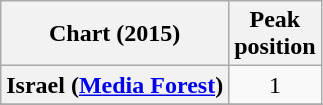<table class="wikitable sortable plainrowheaders" style="text-align:center">
<tr>
<th scope="col">Chart (2015)</th>
<th scope="col">Peak<br> position</th>
</tr>
<tr>
<th scope="row">Israel (<a href='#'>Media Forest</a>)</th>
<td style="text-align:center;">1</td>
</tr>
<tr>
</tr>
</table>
